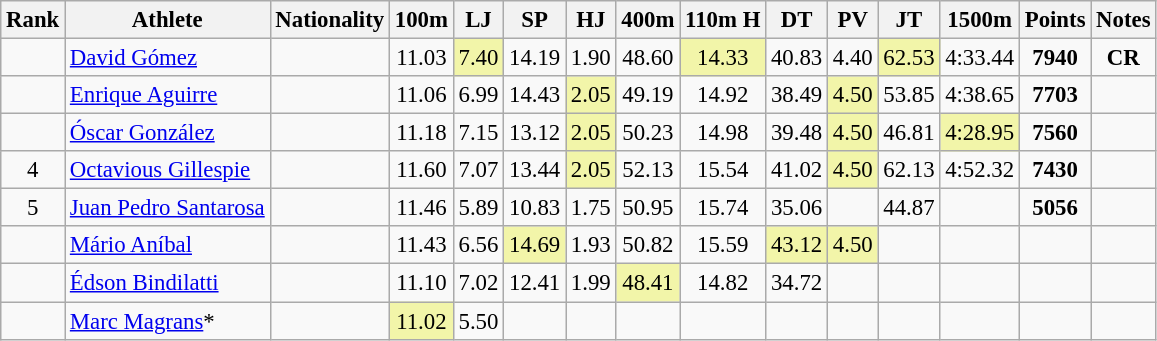<table class="wikitable sortable" style=" text-align:center;font-size:95%">
<tr>
<th>Rank</th>
<th>Athlete</th>
<th>Nationality</th>
<th>100m</th>
<th>LJ</th>
<th>SP</th>
<th>HJ</th>
<th>400m</th>
<th>110m H</th>
<th>DT</th>
<th>PV</th>
<th>JT</th>
<th>1500m</th>
<th>Points</th>
<th>Notes</th>
</tr>
<tr>
<td></td>
<td align=left><a href='#'>David Gómez</a></td>
<td align=left></td>
<td>11.03</td>
<td bgcolor=#F2F5A9>7.40</td>
<td>14.19</td>
<td>1.90</td>
<td>48.60</td>
<td bgcolor=#F2F5A9>14.33</td>
<td>40.83</td>
<td>4.40</td>
<td bgcolor=#F2F5A9>62.53</td>
<td>4:33.44</td>
<td><strong>7940</strong></td>
<td><strong>CR</strong></td>
</tr>
<tr>
<td></td>
<td align=left><a href='#'>Enrique Aguirre</a></td>
<td align=left></td>
<td>11.06</td>
<td>6.99</td>
<td>14.43</td>
<td bgcolor=#F2F5A9>2.05</td>
<td>49.19</td>
<td>14.92</td>
<td>38.49</td>
<td bgcolor=#F2F5A9>4.50</td>
<td>53.85</td>
<td>4:38.65</td>
<td><strong>7703</strong></td>
<td></td>
</tr>
<tr>
<td></td>
<td align=left><a href='#'>Óscar González</a></td>
<td align=left></td>
<td>11.18</td>
<td>7.15</td>
<td>13.12</td>
<td bgcolor=#F2F5A9>2.05</td>
<td>50.23</td>
<td>14.98</td>
<td>39.48</td>
<td bgcolor=#F2F5A9>4.50</td>
<td>46.81</td>
<td bgcolor=#F2F5A9>4:28.95</td>
<td><strong>7560</strong></td>
<td></td>
</tr>
<tr>
<td>4</td>
<td align=left><a href='#'>Octavious Gillespie</a></td>
<td align=left></td>
<td>11.60</td>
<td>7.07</td>
<td>13.44</td>
<td bgcolor=#F2F5A9>2.05</td>
<td>52.13</td>
<td>15.54</td>
<td>41.02</td>
<td bgcolor=#F2F5A9>4.50</td>
<td>62.13</td>
<td>4:52.32</td>
<td><strong>7430</strong></td>
<td></td>
</tr>
<tr>
<td>5</td>
<td align=left><a href='#'>Juan Pedro Santarosa</a></td>
<td align=left></td>
<td>11.46</td>
<td>5.89</td>
<td>10.83</td>
<td>1.75</td>
<td>50.95</td>
<td>15.74</td>
<td>35.06</td>
<td></td>
<td>44.87</td>
<td></td>
<td><strong>5056</strong></td>
<td></td>
</tr>
<tr>
<td></td>
<td align=left><a href='#'>Mário Aníbal</a></td>
<td align=left></td>
<td>11.43</td>
<td>6.56</td>
<td bgcolor=#F2F5A9>14.69</td>
<td>1.93</td>
<td>50.82</td>
<td>15.59</td>
<td bgcolor=#F2F5A9>43.12</td>
<td bgcolor=#F2F5A9>4.50</td>
<td></td>
<td></td>
<td><strong></strong></td>
<td></td>
</tr>
<tr>
<td></td>
<td align=left><a href='#'>Édson Bindilatti</a></td>
<td align=left></td>
<td>11.10</td>
<td>7.02</td>
<td>12.41</td>
<td>1.99</td>
<td bgcolor=#F2F5A9>48.41</td>
<td>14.82</td>
<td>34.72</td>
<td></td>
<td></td>
<td></td>
<td><strong></strong></td>
<td></td>
</tr>
<tr>
<td></td>
<td align=left><a href='#'>Marc Magrans</a>*</td>
<td align=left></td>
<td bgcolor=#F2F5A9>11.02</td>
<td>5.50</td>
<td></td>
<td></td>
<td></td>
<td></td>
<td></td>
<td></td>
<td></td>
<td></td>
<td><strong></strong></td>
<td></td>
</tr>
</table>
